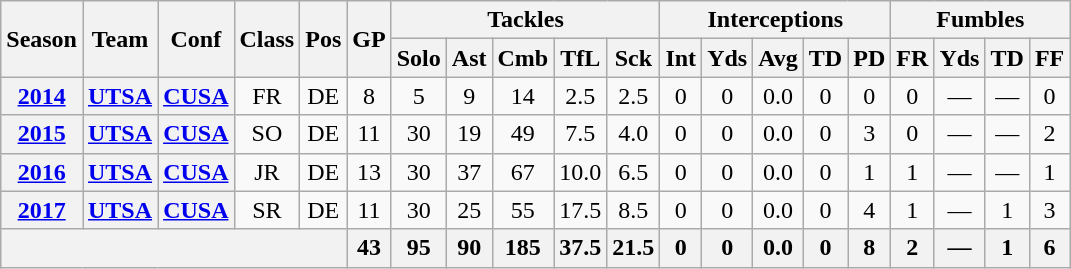<table class="wikitable" style="text-align: center;">
<tr>
<th rowspan="2">Season</th>
<th rowspan="2">Team</th>
<th rowspan="2">Conf</th>
<th rowspan="2">Class</th>
<th rowspan="2">Pos</th>
<th rowspan="2">GP</th>
<th colspan="5">Tackles</th>
<th colspan="5">Interceptions</th>
<th colspan="4">Fumbles</th>
</tr>
<tr>
<th>Solo</th>
<th>Ast</th>
<th>Cmb</th>
<th>TfL</th>
<th>Sck</th>
<th>Int</th>
<th>Yds</th>
<th>Avg</th>
<th>TD</th>
<th>PD</th>
<th>FR</th>
<th>Yds</th>
<th>TD</th>
<th>FF</th>
</tr>
<tr>
<th><a href='#'>2014</a></th>
<th><a href='#'>UTSA</a></th>
<th><a href='#'>CUSA</a></th>
<td>FR</td>
<td>DE</td>
<td>8</td>
<td>5</td>
<td>9</td>
<td>14</td>
<td>2.5</td>
<td>2.5</td>
<td>0</td>
<td>0</td>
<td>0.0</td>
<td>0</td>
<td>0</td>
<td>0</td>
<td>—</td>
<td>—</td>
<td>0</td>
</tr>
<tr>
<th><a href='#'>2015</a></th>
<th><a href='#'>UTSA</a></th>
<th><a href='#'>CUSA</a></th>
<td>SO</td>
<td>DE</td>
<td>11</td>
<td>30</td>
<td>19</td>
<td>49</td>
<td>7.5</td>
<td>4.0</td>
<td>0</td>
<td>0</td>
<td>0.0</td>
<td>0</td>
<td>3</td>
<td>0</td>
<td>—</td>
<td>—</td>
<td>2</td>
</tr>
<tr>
<th><a href='#'>2016</a></th>
<th><a href='#'>UTSA</a></th>
<th><a href='#'>CUSA</a></th>
<td>JR</td>
<td>DE</td>
<td>13</td>
<td>30</td>
<td>37</td>
<td>67</td>
<td>10.0</td>
<td>6.5</td>
<td>0</td>
<td>0</td>
<td>0.0</td>
<td>0</td>
<td>1</td>
<td>1</td>
<td>—</td>
<td>—</td>
<td>1</td>
</tr>
<tr>
<th><a href='#'>2017</a></th>
<th><a href='#'>UTSA</a></th>
<th><a href='#'>CUSA</a></th>
<td>SR</td>
<td>DE</td>
<td>11</td>
<td>30</td>
<td>25</td>
<td>55</td>
<td>17.5</td>
<td>8.5</td>
<td>0</td>
<td>0</td>
<td>0.0</td>
<td>0</td>
<td>4</td>
<td>1</td>
<td>—</td>
<td>1</td>
<td>3</td>
</tr>
<tr>
<th colspan="5"></th>
<th>43</th>
<th>95</th>
<th>90</th>
<th>185</th>
<th>37.5</th>
<th>21.5</th>
<th>0</th>
<th>0</th>
<th>0.0</th>
<th>0</th>
<th>8</th>
<th>2</th>
<th>—</th>
<th>1</th>
<th>6</th>
</tr>
</table>
